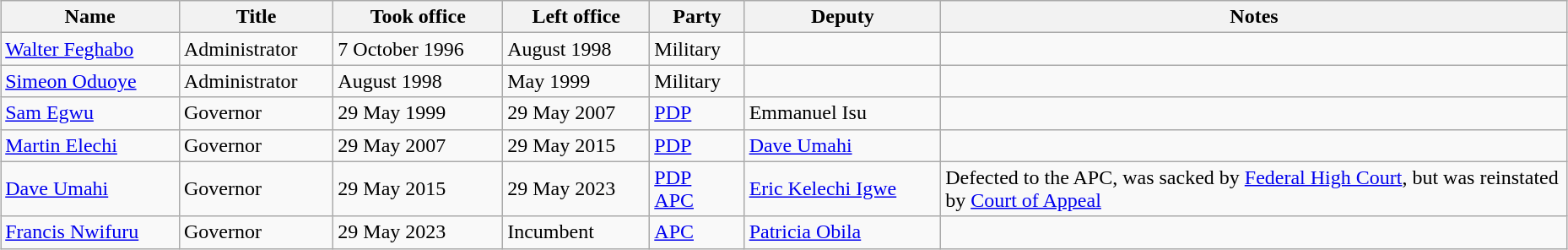<table class="wikitable" border="1" style="width:98%; margin:auto; text-align:left">
<tr>
<th>Name</th>
<th>Title</th>
<th>Took office</th>
<th>Left office</th>
<th>Party</th>
<th>Deputy</th>
<th width="40%">Notes</th>
</tr>
<tr -valign="top">
<td><a href='#'>Walter Feghabo</a></td>
<td>Administrator</td>
<td>7 October 1996</td>
<td>August 1998</td>
<td>Military</td>
<td></td>
<td></td>
</tr>
<tr -valign="top">
<td><a href='#'>Simeon Oduoye</a></td>
<td>Administrator</td>
<td>August 1998</td>
<td>May 1999</td>
<td>Military</td>
<td></td>
<td></td>
</tr>
<tr -valign="top">
<td><a href='#'>Sam Egwu</a></td>
<td>Governor</td>
<td>29 May 1999</td>
<td>29 May 2007</td>
<td><a href='#'>PDP</a></td>
<td>Emmanuel Isu</td>
<td></td>
</tr>
<tr -valign="top">
<td><a href='#'>Martin Elechi</a></td>
<td>Governor</td>
<td>29 May 2007</td>
<td>29 May 2015</td>
<td><a href='#'>PDP</a></td>
<td><a href='#'>Dave Umahi</a></td>
<td></td>
</tr>
<tr -valign="top">
<td><a href='#'>Dave Umahi</a></td>
<td>Governor</td>
<td>29 May 2015</td>
<td>29 May 2023</td>
<td><a href='#'>PDP</a> <br> <a href='#'>APC</a> </td>
<td><a href='#'>Eric Kelechi Igwe</a></td>
<td>Defected to the APC, was sacked by  <a href='#'>Federal High Court</a>, but was reinstated by <a href='#'>Court of Appeal</a></td>
</tr>
<tr -valign="top">
<td><a href='#'>Francis Nwifuru</a></td>
<td>Governor</td>
<td>29 May 2023</td>
<td>Incumbent</td>
<td><a href='#'>APC</a></td>
<td><a href='#'>Patricia Obila</a></td>
<td></td>
</tr>
</table>
